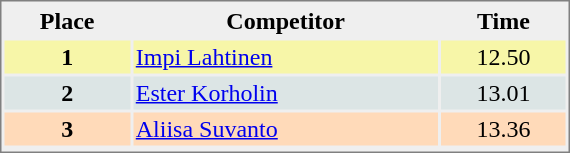<table style="border-style:solid;border-width:1px;border-color:#808080;background-color:#EFEFEF" cellspacing="2" cellpadding="2" width="380px">
<tr bgcolor="#EFEFEF">
<th align=center>Place</th>
<th align=center>Competitor</th>
<th align=center>Time</th>
</tr>
<tr align="center" valign="top" bgcolor="#F7F6A8">
<th>1</th>
<td align="left"> <a href='#'>Impi Lahtinen</a></td>
<td align="center">12.50</td>
</tr>
<tr align="center" valign="top" bgcolor="#DCE5E5">
<th>2</th>
<td align="left"> <a href='#'>Ester Korholin</a></td>
<td align="center">13.01</td>
</tr>
<tr align="center" valign="top" bgcolor="#FFDAB9">
<th>3</th>
<td align="left"> <a href='#'>Aliisa Suvanto</a></td>
<td align="center">13.36</td>
</tr>
<tr align="center" valign="top" bgcolor="#FFFFFF">
</tr>
</table>
